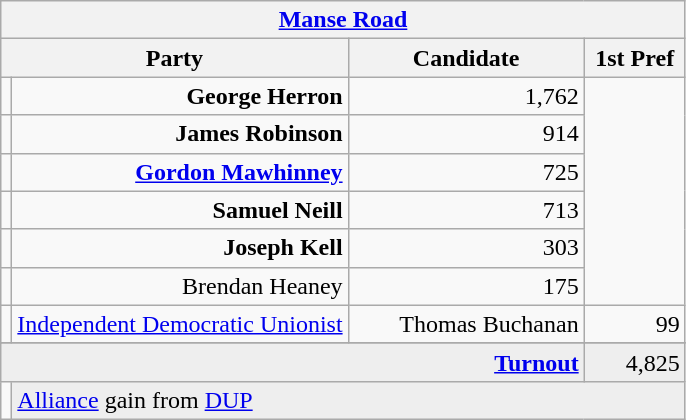<table class="wikitable">
<tr>
<th colspan="4" align="center"><a href='#'>Manse Road</a></th>
</tr>
<tr>
<th colspan="2" align="center" width=200>Party</th>
<th width=150>Candidate</th>
<th width=60>1st Pref</th>
</tr>
<tr>
<td></td>
<td align="right"><strong>George Herron</strong></td>
<td align="right">1,762</td>
</tr>
<tr>
<td></td>
<td align="right"><strong>James Robinson</strong></td>
<td align="right">914</td>
</tr>
<tr>
<td></td>
<td align="right"><strong><a href='#'>Gordon Mawhinney</a></strong></td>
<td align="right">725</td>
</tr>
<tr>
<td></td>
<td align="right"><strong>Samuel Neill</strong></td>
<td align="right">713</td>
</tr>
<tr>
<td></td>
<td align="right"><strong>Joseph Kell</strong></td>
<td align="right">303</td>
</tr>
<tr>
<td></td>
<td align="right">Brendan Heaney</td>
<td align="right">175</td>
</tr>
<tr>
<td bgcolor=></td>
<td><a href='#'>Independent Democratic Unionist</a></td>
<td align="right">Thomas Buchanan</td>
<td align="right">99</td>
</tr>
<tr>
</tr>
<tr bgcolor="EEEEEE">
<td colspan=3 align="right"><strong><a href='#'>Turnout</a></strong></td>
<td align="right">4,825</td>
</tr>
<tr>
<td bgcolor=></td>
<td colspan=3 bgcolor="EEEEEE"><a href='#'>Alliance</a> gain from <a href='#'>DUP</a></td>
</tr>
</table>
